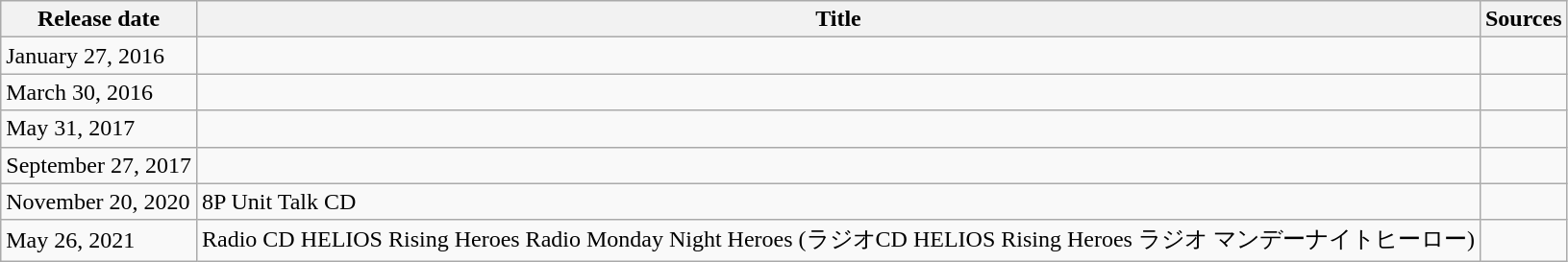<table class="wikitable sortable mw-collapsible mw-collapsed">
<tr>
<th>Release date</th>
<th>Title</th>
<th>Sources</th>
</tr>
<tr>
<td>January 27, 2016</td>
<td></td>
<td></td>
</tr>
<tr>
<td>March 30, 2016</td>
<td></td>
<td></td>
</tr>
<tr>
<td>May 31, 2017</td>
<td></td>
<td></td>
</tr>
<tr>
<td>September 27, 2017</td>
<td></td>
<td></td>
</tr>
<tr>
<td>November 20, 2020</td>
<td>8P Unit Talk CD</td>
<td></td>
</tr>
<tr>
<td>May 26, 2021</td>
<td>Radio CD HELIOS Rising Heroes Radio Monday Night Heroes (ラジオCD HELIOS Rising Heroes ラジオ マンデーナイトヒーロー)</td>
<td></td>
</tr>
</table>
